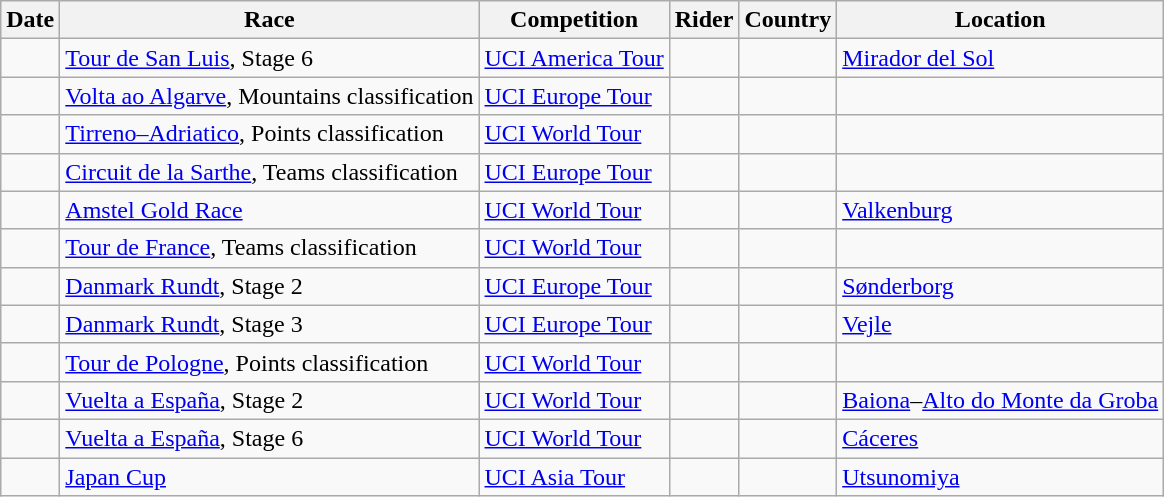<table class="wikitable sortable">
<tr>
<th>Date</th>
<th>Race</th>
<th>Competition</th>
<th>Rider</th>
<th>Country</th>
<th>Location</th>
</tr>
<tr>
<td></td>
<td><a href='#'>Tour de San Luis</a>, Stage 6</td>
<td><a href='#'>UCI America Tour</a></td>
<td></td>
<td></td>
<td><a href='#'>Mirador del Sol</a></td>
</tr>
<tr>
<td></td>
<td><a href='#'>Volta ao Algarve</a>, Mountains classification</td>
<td><a href='#'>UCI Europe Tour</a></td>
<td></td>
<td></td>
<td></td>
</tr>
<tr>
<td></td>
<td><a href='#'>Tirreno–Adriatico</a>, Points classification</td>
<td><a href='#'>UCI World Tour</a></td>
<td></td>
<td></td>
<td></td>
</tr>
<tr>
<td></td>
<td><a href='#'>Circuit de la Sarthe</a>, Teams classification</td>
<td><a href='#'>UCI Europe Tour</a></td>
<td align="center"></td>
<td></td>
<td></td>
</tr>
<tr>
<td></td>
<td><a href='#'>Amstel Gold Race</a></td>
<td><a href='#'>UCI World Tour</a></td>
<td></td>
<td></td>
<td><a href='#'>Valkenburg</a></td>
</tr>
<tr>
<td></td>
<td><a href='#'>Tour de France</a>, Teams classification</td>
<td><a href='#'>UCI World Tour</a></td>
<td align="center"></td>
<td></td>
<td></td>
</tr>
<tr>
<td></td>
<td><a href='#'>Danmark Rundt</a>, Stage 2</td>
<td><a href='#'>UCI Europe Tour</a></td>
<td></td>
<td></td>
<td><a href='#'>Sønderborg</a></td>
</tr>
<tr>
<td></td>
<td><a href='#'>Danmark Rundt</a>, Stage 3</td>
<td><a href='#'>UCI Europe Tour</a></td>
<td></td>
<td></td>
<td><a href='#'>Vejle</a></td>
</tr>
<tr>
<td></td>
<td><a href='#'>Tour de Pologne</a>, Points classification</td>
<td><a href='#'>UCI World Tour</a></td>
<td></td>
<td></td>
<td></td>
</tr>
<tr>
<td></td>
<td><a href='#'>Vuelta a España</a>, Stage 2</td>
<td><a href='#'>UCI World Tour</a></td>
<td></td>
<td></td>
<td><a href='#'>Baiona</a>–<a href='#'>Alto do Monte da Groba</a></td>
</tr>
<tr>
<td></td>
<td><a href='#'>Vuelta a España</a>, Stage 6</td>
<td><a href='#'>UCI World Tour</a></td>
<td></td>
<td></td>
<td><a href='#'>Cáceres</a></td>
</tr>
<tr>
<td></td>
<td><a href='#'>Japan Cup</a></td>
<td><a href='#'>UCI Asia Tour</a></td>
<td></td>
<td></td>
<td><a href='#'>Utsunomiya</a></td>
</tr>
</table>
